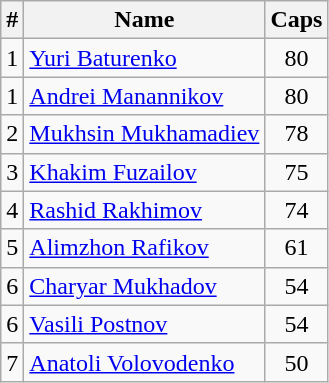<table class="wikitable" style="text-align:center;">
<tr>
<th>#</th>
<th>Name</th>
<th>Caps</th>
</tr>
<tr>
<td>1</td>
<td align="left"> <a href='#'>Yuri Baturenko</a></td>
<td>80</td>
</tr>
<tr>
<td>1</td>
<td align="left">  <a href='#'>Andrei Manannikov</a></td>
<td>80</td>
</tr>
<tr>
<td>2</td>
<td align="left">  <a href='#'>Mukhsin Mukhamadiev</a></td>
<td>78</td>
</tr>
<tr>
<td>3</td>
<td align="left"> <a href='#'>Khakim Fuzailov</a></td>
<td>75</td>
</tr>
<tr>
<td>4</td>
<td align="left">  <a href='#'>Rashid Rakhimov</a></td>
<td>74</td>
</tr>
<tr>
<td>5</td>
<td align="left"> <a href='#'>Alimzhon Rafikov</a></td>
<td>61</td>
</tr>
<tr>
<td>6</td>
<td align="left"> <a href='#'>Charyar Mukhadov</a></td>
<td>54</td>
</tr>
<tr>
<td>6</td>
<td align="left"> <a href='#'>Vasili Postnov</a></td>
<td>54</td>
</tr>
<tr>
<td>7</td>
<td align="left"> <a href='#'>Anatoli Volovodenko</a></td>
<td>50</td>
</tr>
</table>
